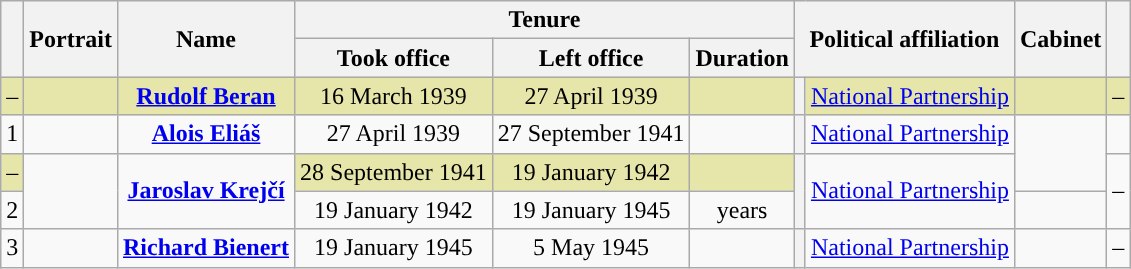<table class="wikitable" style="text-align:center">
<tr>
<th rowspan=2></th>
<th rowspan=2>Portrait</th>
<th rowspan=2>Name<br></th>
<th colspan=3>Tenure</th>
<th rowspan=2 colspan=2>Political affiliation</th>
<th rowspan=2>Cabinet</th>
<th rowspan=2></th>
</tr>
<tr>
<th>Took office</th>
<th>Left office</th>
<th>Duration</th>
</tr>
<tr style="background:#E6E6AA">
<td>–</td>
<td></td>
<td><strong><a href='#'>Rudolf Beran</a></strong><br></td>
<td>16 March 1939</td>
<td>27 April 1939</td>
<td></td>
<th style="background:"></th>
<td><a href='#'>National Partnership</a></td>
<td></td>
<td>–</td>
</tr>
<tr>
<td>1</td>
<td></td>
<td><strong><a href='#'>Alois Eliáš</a></strong><br></td>
<td>27 April 1939</td>
<td>27 September 1941</td>
<td></td>
<th style="background:"></th>
<td><a href='#'>National Partnership</a></td>
<td rowspan="2"></td>
<td></td>
</tr>
<tr>
<td style="background:#E6E6AA">–</td>
<td rowspan="2"></td>
<td rowspan="2"><strong><a href='#'>Jaroslav Krejčí</a></strong><br></td>
<td style="background:#E6E6AA">28 September 1941</td>
<td style="background:#E6E6AA">19 January 1942</td>
<td style="background:#E6E6AA"></td>
<th rowspan="2" style="background:"></th>
<td rowspan="2"><a href='#'>National Partnership</a></td>
<td rowspan="2">–</td>
</tr>
<tr>
<td>2</td>
<td>19 January 1942</td>
<td>19 January 1945</td>
<td> years</td>
<td></td>
</tr>
<tr>
<td>3</td>
<td></td>
<td><strong><a href='#'>Richard Bienert</a></strong><br></td>
<td>19 January 1945</td>
<td>5 May 1945</td>
<td></td>
<th style="background:"></th>
<td><a href='#'>National Partnership</a></td>
<td></td>
<td>–</td>
</tr>
</table>
